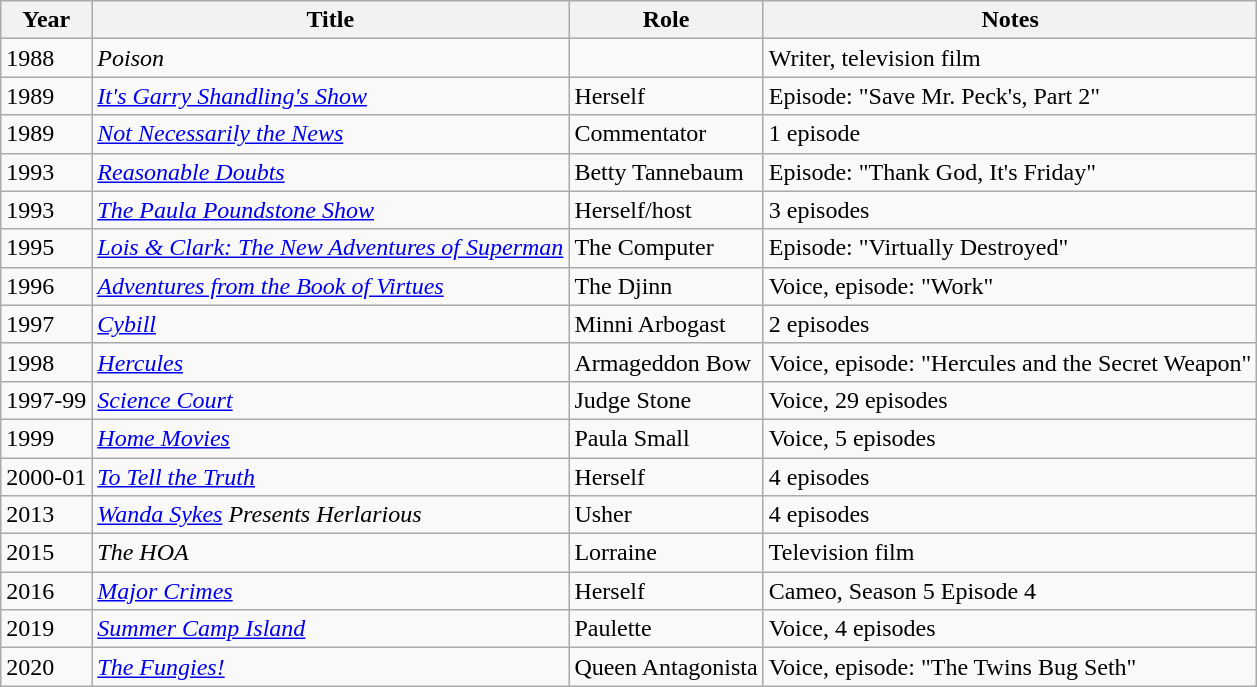<table class="wikitable">
<tr>
<th>Year</th>
<th>Title</th>
<th>Role</th>
<th>Notes</th>
</tr>
<tr>
<td>1988</td>
<td><em>Poison</em></td>
<td></td>
<td>Writer, television film</td>
</tr>
<tr>
<td>1989</td>
<td><em><a href='#'>It's Garry Shandling's Show</a></em></td>
<td>Herself</td>
<td>Episode: "Save Mr. Peck's, Part 2"</td>
</tr>
<tr>
<td>1989</td>
<td><em><a href='#'>Not Necessarily the News</a></em></td>
<td>Commentator</td>
<td>1 episode</td>
</tr>
<tr>
<td>1993</td>
<td><em><a href='#'>Reasonable Doubts</a></em></td>
<td>Betty Tannebaum</td>
<td>Episode: "Thank God, It's Friday"</td>
</tr>
<tr>
<td>1993</td>
<td><em><a href='#'>The Paula Poundstone Show</a></em></td>
<td>Herself/host</td>
<td>3 episodes</td>
</tr>
<tr>
<td>1995</td>
<td><em><a href='#'>Lois & Clark: The New Adventures of Superman</a></em></td>
<td>The Computer</td>
<td>Episode: "Virtually Destroyed"</td>
</tr>
<tr>
<td>1996</td>
<td><em><a href='#'>Adventures from the Book of Virtues</a></em></td>
<td>The Djinn</td>
<td>Voice, episode: "Work"</td>
</tr>
<tr>
<td>1997</td>
<td><em><a href='#'>Cybill</a></em></td>
<td>Minni Arbogast</td>
<td>2 episodes</td>
</tr>
<tr>
<td>1998</td>
<td><em><a href='#'>Hercules</a></em></td>
<td>Armageddon Bow</td>
<td>Voice, episode: "Hercules and the Secret Weapon"</td>
</tr>
<tr>
<td>1997-99</td>
<td><em><a href='#'>Science Court</a></em></td>
<td>Judge Stone</td>
<td>Voice, 29 episodes</td>
</tr>
<tr>
<td>1999</td>
<td><em><a href='#'>Home Movies</a></em></td>
<td>Paula Small</td>
<td>Voice, 5 episodes</td>
</tr>
<tr>
<td>2000-01</td>
<td><em><a href='#'>To Tell the Truth</a></em></td>
<td>Herself</td>
<td>4 episodes</td>
</tr>
<tr>
<td>2013</td>
<td><em><a href='#'>Wanda Sykes</a> Presents Herlarious</em></td>
<td>Usher</td>
<td>4 episodes</td>
</tr>
<tr>
<td>2015</td>
<td><em>The HOA</em></td>
<td>Lorraine</td>
<td>Television film</td>
</tr>
<tr>
<td>2016</td>
<td><em><a href='#'>Major Crimes</a></em></td>
<td>Herself</td>
<td>Cameo, Season 5 Episode 4</td>
</tr>
<tr>
<td>2019</td>
<td><em><a href='#'>Summer Camp Island</a></em></td>
<td>Paulette</td>
<td>Voice, 4 episodes</td>
</tr>
<tr>
<td>2020</td>
<td><em><a href='#'>The Fungies!</a></em></td>
<td>Queen Antagonista</td>
<td>Voice, episode: "The Twins Bug Seth"</td>
</tr>
</table>
